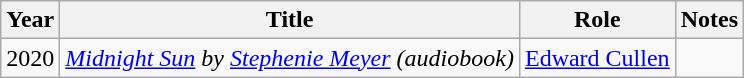<table class="wikitable sortable">
<tr>
<th>Year</th>
<th>Title</th>
<th>Role</th>
<th class="unsortable">Notes</th>
</tr>
<tr>
<td>2020</td>
<td><em><a href='#'>Midnight Sun</a> by <a href='#'>Stephenie Meyer</a> (audiobook)</em></td>
<td><a href='#'>Edward Cullen</a></td>
<td></td>
</tr>
</table>
